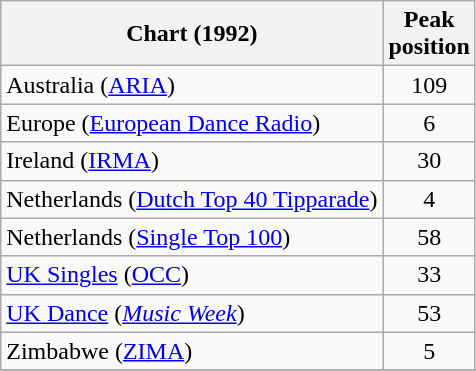<table class="wikitable sortable" style="text-align:center;">
<tr>
<th>Chart (1992)</th>
<th>Peak<br>position</th>
</tr>
<tr>
<td align="left">Australia (<a href='#'>ARIA</a>)</td>
<td>109</td>
</tr>
<tr>
<td align="left">Europe (<a href='#'>European Dance Radio</a>)</td>
<td>6</td>
</tr>
<tr>
<td align="left">Ireland (<a href='#'>IRMA</a>)</td>
<td>30</td>
</tr>
<tr>
<td align="left">Netherlands (<a href='#'>Dutch Top 40 Tipparade</a>)</td>
<td>4</td>
</tr>
<tr>
<td align="left">Netherlands (<a href='#'>Single Top 100</a>)</td>
<td>58</td>
</tr>
<tr>
<td align="left"><a href='#'>UK Singles</a> (<a href='#'>OCC</a>)</td>
<td>33</td>
</tr>
<tr>
<td align="left"><a href='#'>UK Dance</a> (<em><a href='#'>Music Week</a></em>)</td>
<td>53</td>
</tr>
<tr>
<td align="left">Zimbabwe (<a href='#'>ZIMA</a>)</td>
<td>5</td>
</tr>
<tr>
</tr>
</table>
